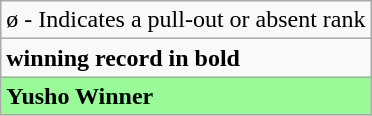<table class="wikitable">
<tr>
<td>ø - Indicates a pull-out or absent rank</td>
</tr>
<tr>
<td><strong>winning record in bold</strong></td>
</tr>
<tr>
<td style="background: PaleGreen;"><strong>Yusho Winner</strong></td>
</tr>
</table>
